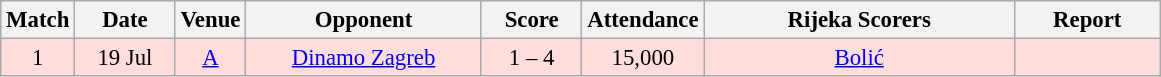<table class="wikitable sortable" style="text-align: center; font-size:95%;">
<tr>
<th width="30">Match</th>
<th width="60">Date</th>
<th width="20">Venue</th>
<th width="150">Opponent</th>
<th width="60">Score</th>
<th width="40">Attendance</th>
<th width="200">Rijeka Scorers</th>
<th width="90" class="unsortable">Report</th>
</tr>
<tr bgcolor="#ffdddd">
<td>1</td>
<td>19 Jul</td>
<td><a href='#'>A</a></td>
<td><a href='#'>Dinamo Zagreb</a></td>
<td>1 – 4</td>
<td>15,000</td>
<td><a href='#'>Bolić</a></td>
<td></td>
</tr>
</table>
